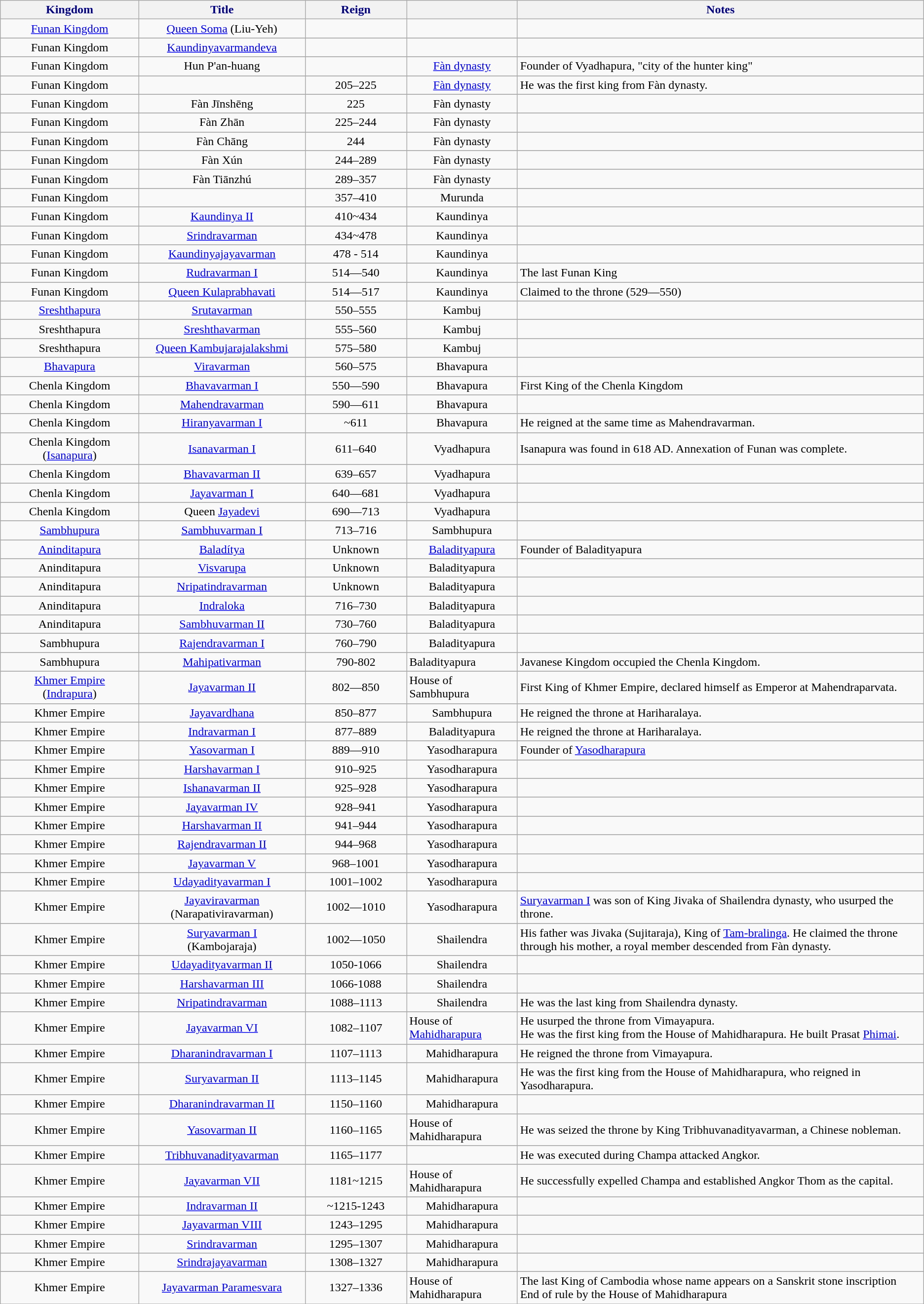<table class="wikitable sortable">
<tr>
<th span style="color:#000080" width=15%>Kingdom</th>
<th span style="color:#000080" width=18%>Title</th>
<th span style="color:#000080" width=11%>Reign</th>
<th span style="color:#000080" width=12%></th>
<th span style="color:#000080" width=>Notes</th>
</tr>
<tr>
<td align="center"><a href='#'>Funan Kingdom</a></td>
<td align="center"><a href='#'>Queen Soma</a> (Liu-Yeh)</td>
<td align="center"></td>
<td></td>
<td></td>
</tr>
<tr>
</tr>
<tr>
<td align="center">Funan Kingdom</td>
<td align="center"><a href='#'>Kaundinyavarmandeva</a></td>
<td align="center"></td>
<td></td>
<td></td>
</tr>
<tr>
</tr>
<tr>
<td align="center">Funan Kingdom</td>
<td align="center">Hun P'an-huang</td>
<td align="center"></td>
<td align="center"><a href='#'>Fàn dynasty</a></td>
<td>Founder of Vyadhapura, "city of the hunter king"</td>
</tr>
<tr>
</tr>
<tr>
<td align="center">Funan Kingdom</td>
<td align="center"></td>
<td align="center">205–225</td>
<td align="center"><a href='#'>Fàn dynasty</a></td>
<td>He was the first king from Fàn dynasty.</td>
</tr>
<tr>
</tr>
<tr>
<td align="center">Funan Kingdom</td>
<td align="center">Fàn Jīnshēng</td>
<td align="center">225</td>
<td align="center">Fàn dynasty</td>
<td></td>
</tr>
<tr>
</tr>
<tr>
<td align="center">Funan Kingdom</td>
<td align="center">Fàn Zhān</td>
<td align="center">225–244</td>
<td align="center">Fàn dynasty</td>
<td></td>
</tr>
<tr>
</tr>
<tr>
<td align="center">Funan Kingdom</td>
<td align="center">Fàn Chāng</td>
<td align="center">244</td>
<td align="center">Fàn dynasty</td>
<td></td>
</tr>
<tr>
</tr>
<tr>
<td align="center">Funan Kingdom</td>
<td align="center">Fàn Xún</td>
<td align="center">244–289</td>
<td align="center">Fàn dynasty</td>
<td></td>
</tr>
<tr>
</tr>
<tr>
<td align="center">Funan Kingdom</td>
<td align="center">Fàn Tiānzhú</td>
<td align="center">289–357</td>
<td align="center">Fàn dynasty</td>
<td></td>
</tr>
<tr>
</tr>
<tr>
<td align="center">Funan Kingdom</td>
<td align="center"></td>
<td align="center">357–410</td>
<td align="center">Murunda</td>
<td></td>
</tr>
<tr>
</tr>
<tr>
<td align="center">Funan Kingdom</td>
<td align="center"><a href='#'>Kaundinya II</a></td>
<td align="center">410~434</td>
<td align="center">Kaundinya</td>
<td></td>
</tr>
<tr>
</tr>
<tr>
<td align="center">Funan Kingdom</td>
<td align="center"><a href='#'>Srindravarman</a></td>
<td align="center">434~478</td>
<td align="center">Kaundinya</td>
<td></td>
</tr>
<tr>
</tr>
<tr>
<td align="center">Funan Kingdom</td>
<td align="center"><a href='#'>Kaundinyajayavarman</a></td>
<td align="center">478 - 514</td>
<td align="center">Kaundinya</td>
<td></td>
</tr>
<tr>
</tr>
<tr>
<td align="center">Funan Kingdom</td>
<td align="center"><a href='#'>Rudravarman I</a></td>
<td align="center">514—540</td>
<td align="center">Kaundinya</td>
<td>The last Funan King</td>
</tr>
<tr>
</tr>
<tr>
<td align="center">Funan Kingdom</td>
<td align="center"><a href='#'>Queen Kulaprabhavati</a></td>
<td align="center">514—517</td>
<td align="center">Kaundinya</td>
<td>Claimed to the throne (529—550)</td>
</tr>
<tr>
</tr>
<tr>
<td align="center"><a href='#'>Sreshthapura</a></td>
<td align="center"><a href='#'>Srutavarman</a></td>
<td align="center">550–555</td>
<td align="center">Kambuj</td>
<td></td>
</tr>
<tr>
</tr>
<tr>
<td align="center">Sreshthapura</td>
<td align="center"><a href='#'>Sreshthavarman</a></td>
<td align="center">555–560</td>
<td align="center">Kambuj</td>
<td></td>
</tr>
<tr>
</tr>
<tr>
<td align="center">Sreshthapura</td>
<td align="center"><a href='#'>Queen Kambujarajalakshmi</a></td>
<td align="center">575–580</td>
<td align="center">Kambuj</td>
<td></td>
</tr>
<tr>
</tr>
<tr>
<td align="center"><a href='#'>Bhavapura</a></td>
<td align="center"><a href='#'>Viravarman</a></td>
<td align="center">560–575</td>
<td align="center">Bhavapura</td>
<td></td>
</tr>
<tr>
</tr>
<tr>
<td align="center">Chenla Kingdom</td>
<td align="center"><a href='#'>Bhavavarman I</a></td>
<td align="center">550—590</td>
<td align="center">Bhavapura</td>
<td>First King of the Chenla Kingdom</td>
</tr>
<tr>
</tr>
<tr>
<td align="center">Chenla Kingdom</td>
<td align="center"><a href='#'>Mahendravarman</a></td>
<td align="center">590—611</td>
<td align="center">Bhavapura</td>
<td></td>
</tr>
<tr>
</tr>
<tr>
<td align="center">Chenla Kingdom</td>
<td align="center"><a href='#'>Hiranyavarman I</a></td>
<td align="center">~611</td>
<td align="center">Bhavapura</td>
<td>He reigned at the same time as Mahendravarman.</td>
</tr>
<tr>
</tr>
<tr>
<td align="center">Chenla Kingdom<br>(<a href='#'>Isanapura</a>)</td>
<td align="center"><a href='#'>Isanavarman I</a></td>
<td align="center">611–640</td>
<td align="center">Vyadhapura</td>
<td>Isanapura was found in 618 AD. Annexation of Funan was complete.</td>
</tr>
<tr>
</tr>
<tr>
<td align="center">Chenla Kingdom</td>
<td align="center"><a href='#'>Bhavavarman II</a></td>
<td align="center">639–657</td>
<td align="center">Vyadhapura</td>
<td></td>
</tr>
<tr>
</tr>
<tr>
<td align="center">Chenla Kingdom</td>
<td align="center"><a href='#'>Jayavarman I</a></td>
<td align="center">640—681</td>
<td align="center">Vyadhapura</td>
<td></td>
</tr>
<tr>
</tr>
<tr>
<td align="center">Chenla Kingdom</td>
<td align="center">Queen <a href='#'>Jayadevi</a></td>
<td align="center">690—713</td>
<td align="center">Vyadhapura</td>
<td></td>
</tr>
<tr>
</tr>
<tr>
<td align="center"><a href='#'>Sambhupura</a></td>
<td align="center"><a href='#'>Sambhuvarman I</a></td>
<td align="center">713–716</td>
<td align="center">Sambhupura</td>
<td></td>
</tr>
<tr>
</tr>
<tr>
<td align="center"><a href='#'>Aninditapura</a></td>
<td align="center"><a href='#'>Baladítya</a></td>
<td align="center">Unknown</td>
<td align="center"><a href='#'>Baladityapura</a></td>
<td>Founder of Baladityapura</td>
</tr>
<tr>
</tr>
<tr>
<td align="center">Aninditapura</td>
<td align="center"><a href='#'>Visvarupa</a></td>
<td align="center">Unknown</td>
<td align="center">Baladityapura</td>
<td></td>
</tr>
<tr>
</tr>
<tr>
<td align="center">Aninditapura</td>
<td align="center"><a href='#'>Nripatindravarman</a></td>
<td align="center">Unknown</td>
<td align="center">Baladityapura</td>
<td></td>
</tr>
<tr>
</tr>
<tr>
<td align="center">Aninditapura</td>
<td align="center"><a href='#'>Indraloka</a></td>
<td align="center">716–730</td>
<td align="center">Baladityapura</td>
<td></td>
</tr>
<tr>
</tr>
<tr>
<td align="center">Aninditapura</td>
<td align="center"><a href='#'>Sambhuvarman II</a></td>
<td align="center">730–760</td>
<td align="center">Baladityapura</td>
<td></td>
</tr>
<tr>
</tr>
<tr>
<td align="center">Sambhupura</td>
<td align="center"><a href='#'>Rajendravarman I</a></td>
<td align="center">760–790</td>
<td align="center">Baladityapura</td>
<td></td>
</tr>
<tr>
</tr>
<tr>
<td align="center">Sambhupura</td>
<td align="center"><a href='#'>Mahipativarman</a></td>
<td align="center">790-802</td>
<td>Baladityapura</td>
<td>Javanese Kingdom occupied the Chenla Kingdom.</td>
</tr>
<tr>
</tr>
<tr>
<td align="center"><a href='#'>Khmer Empire</a><br>(<a href='#'>Indrapura</a>)</td>
<td align="center"><a href='#'>Jayavarman II</a></td>
<td align="center">802—850</td>
<td>House of Sambhupura</td>
<td>First King of Khmer Empire, declared himself as Emperor at Mahendraparvata.</td>
</tr>
<tr>
</tr>
<tr>
<td align="center">Khmer Empire</td>
<td align="center"><a href='#'>Jayavardhana</a></td>
<td align="center">850–877</td>
<td align="center">Sambhupura</td>
<td>He reigned the throne at Hariharalaya.</td>
</tr>
<tr>
</tr>
<tr>
<td align="center">Khmer Empire</td>
<td align="center"><a href='#'>Indravarman I</a></td>
<td align="center">877–889</td>
<td align="center">Baladityapura</td>
<td>He reigned the throne at Hariharalaya.</td>
</tr>
<tr>
</tr>
<tr>
<td align="center">Khmer Empire</td>
<td align="center"><a href='#'>Yasovarman I</a></td>
<td align="center">889—910</td>
<td align="center">Yasodharapura</td>
<td>Founder of <a href='#'>Yasodharapura</a></td>
</tr>
<tr>
</tr>
<tr>
<td align="center">Khmer Empire</td>
<td align="center"><a href='#'>Harshavarman I</a></td>
<td align="center">910–925</td>
<td align="center">Yasodharapura</td>
<td></td>
</tr>
<tr>
</tr>
<tr>
<td align="center">Khmer Empire</td>
<td align="center"><a href='#'>Ishanavarman II</a></td>
<td align="center">925–928</td>
<td align="center">Yasodharapura</td>
<td></td>
</tr>
<tr>
</tr>
<tr>
<td align="center">Khmer Empire</td>
<td align="center"><a href='#'>Jayavarman IV</a></td>
<td align="center">928–941</td>
<td align="center">Yasodharapura</td>
<td></td>
</tr>
<tr>
</tr>
<tr>
<td align="center">Khmer Empire</td>
<td align="center"><a href='#'>Harshavarman II</a></td>
<td align="center">941–944</td>
<td align="center">Yasodharapura</td>
<td></td>
</tr>
<tr>
</tr>
<tr>
<td align="center">Khmer Empire</td>
<td align="center"><a href='#'>Rajendravarman II</a></td>
<td align="center">944–968</td>
<td align="center">Yasodharapura</td>
<td></td>
</tr>
<tr>
</tr>
<tr>
<td align="center">Khmer Empire</td>
<td align="center"><a href='#'>Jayavarman V</a></td>
<td align="center">968–1001</td>
<td align="center">Yasodharapura</td>
<td></td>
</tr>
<tr>
</tr>
<tr>
<td align="center">Khmer Empire</td>
<td align="center"><a href='#'>Udayadityavarman I</a></td>
<td align="center">1001–1002</td>
<td align="center">Yasodharapura</td>
<td></td>
</tr>
<tr>
</tr>
<tr>
<td align="center">Khmer Empire</td>
<td align="center"><a href='#'>Jayaviravarman</a> <br>(Narapativiravarman)</td>
<td align="center">1002—1010</td>
<td align="center">Yasodharapura</td>
<td><a href='#'>Suryavarman I</a> was son of King Jivaka of Shailendra dynasty, who usurped the throne.</td>
</tr>
<tr>
</tr>
<tr>
<td align="center">Khmer Empire</td>
<td align="center"><a href='#'>Suryavarman I</a> <br>(Kambojaraja)</td>
<td align="center">1002—1050</td>
<td align="center">Shailendra</td>
<td>His father was Jivaka (Sujitaraja), King of <a href='#'>Tam-bralinga</a>. He claimed the throne through his mother, a royal member descended from Fàn dynasty.</td>
</tr>
<tr>
</tr>
<tr>
<td align="center">Khmer Empire</td>
<td align="center"><a href='#'>Udayadityavarman II</a></td>
<td align="center">1050-1066</td>
<td align="center">Shailendra</td>
<td></td>
</tr>
<tr>
</tr>
<tr>
<td align="center">Khmer Empire</td>
<td align="center"><a href='#'>Harshavarman III</a></td>
<td align="center">1066-1088</td>
<td align="center">Shailendra</td>
<td></td>
</tr>
<tr>
</tr>
<tr>
<td align="center">Khmer Empire</td>
<td align="center"><a href='#'>Nripatindravarman</a></td>
<td align="center">1088–1113</td>
<td align="center">Shailendra</td>
<td>He was the last king from Shailendra dynasty.</td>
</tr>
<tr>
</tr>
<tr>
<td align="center">Khmer Empire</td>
<td align="center"><a href='#'>Jayavarman VI</a></td>
<td align="center">1082–1107</td>
<td>House of <a href='#'>Mahidharapura</a></td>
<td>He usurped the throne from Vimayapura. <br>He was the first king from the House of Mahidharapura. He built Prasat <a href='#'>Phimai</a>.</td>
</tr>
<tr>
</tr>
<tr>
<td align="center">Khmer Empire</td>
<td align="center"><a href='#'>Dharanindravarman I</a></td>
<td align="center">1107–1113</td>
<td align="center">Mahidharapura</td>
<td>He reigned the throne from Vimayapura.</td>
</tr>
<tr>
</tr>
<tr>
<td align="center">Khmer Empire</td>
<td align="center"><a href='#'>Suryavarman II</a></td>
<td align="center">1113–1145</td>
<td align="center">Mahidharapura</td>
<td>He was the first king from the House of Mahidharapura, who reigned in Yasodharapura.</td>
</tr>
<tr>
</tr>
<tr>
<td align="center">Khmer Empire</td>
<td align="center"><a href='#'>Dharanindravarman II</a></td>
<td align="center">1150–1160</td>
<td align="center">Mahidharapura</td>
<td></td>
</tr>
<tr>
</tr>
<tr>
<td align="center">Khmer Empire</td>
<td align="center"><a href='#'>Yasovarman II</a></td>
<td align="center">1160–1165</td>
<td>House of Mahidharapura</td>
<td>He was seized the throne by King Tribhuvanadityavarman, a Chinese nobleman.</td>
</tr>
<tr>
</tr>
<tr>
<td align="center">Khmer Empire</td>
<td align="center"><a href='#'>Tribhuvanadityavarman</a></td>
<td align="center">1165–1177</td>
<td></td>
<td>He was executed during Champa attacked Angkor.</td>
</tr>
<tr>
</tr>
<tr>
<td align="center">Khmer Empire</td>
<td align="center"><a href='#'>Jayavarman VII</a></td>
<td align="center">1181~1215</td>
<td>House of Mahidharapura</td>
<td>He successfully expelled Champa and established Angkor Thom as the capital.</td>
</tr>
<tr>
</tr>
<tr>
<td align="center">Khmer Empire</td>
<td align="center"><a href='#'>Indravarman II</a></td>
<td align="center">~1215-1243</td>
<td align="center">Mahidharapura</td>
<td></td>
</tr>
<tr>
</tr>
<tr>
<td align="center">Khmer Empire</td>
<td align="center"><a href='#'>Jayavarman VIII</a></td>
<td align="center">1243–1295</td>
<td align="center">Mahidharapura</td>
<td></td>
</tr>
<tr>
</tr>
<tr>
<td align="center">Khmer Empire</td>
<td align="center"><a href='#'>Srindravarman</a></td>
<td align="center">1295–1307</td>
<td align="center">Mahidharapura</td>
<td></td>
</tr>
<tr>
</tr>
<tr>
<td align="center">Khmer Empire</td>
<td align="center"><a href='#'>Srindrajayavarman</a></td>
<td align="center">1308–1327</td>
<td align="center">Mahidharapura</td>
<td></td>
</tr>
<tr>
</tr>
<tr>
<td align="center">Khmer Empire</td>
<td align="center"><a href='#'>Jayavarman Paramesvara</a></td>
<td align="center">1327–1336</td>
<td>House of Mahidharapura</td>
<td>The last King of Cambodia whose name appears on a Sanskrit stone inscription <br>End of rule by the House of Mahidharapura</td>
</tr>
<tr>
</tr>
</table>
